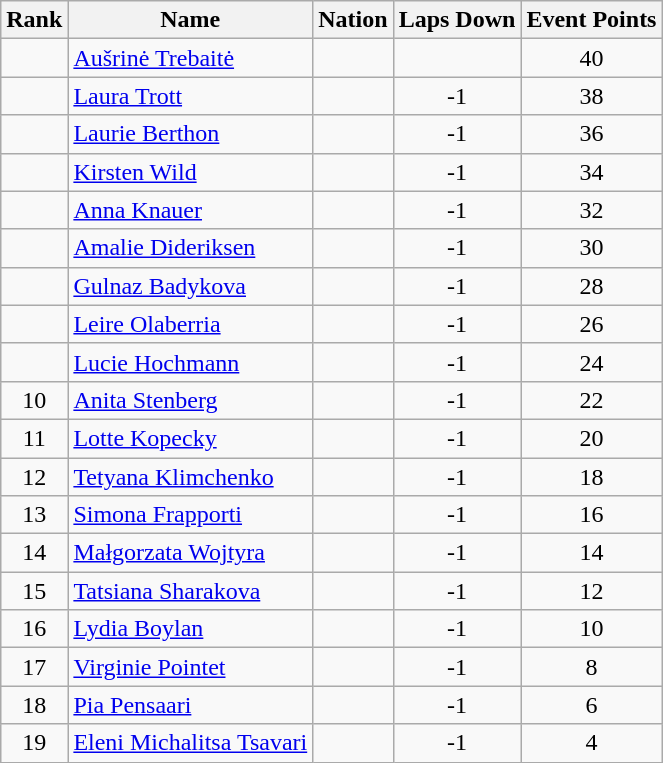<table class="wikitable sortable" style="text-align:center">
<tr>
<th>Rank</th>
<th>Name</th>
<th>Nation</th>
<th>Laps Down</th>
<th>Event Points</th>
</tr>
<tr>
<td></td>
<td align=left><a href='#'>Aušrinė Trebaitė</a></td>
<td align=left></td>
<td></td>
<td>40</td>
</tr>
<tr>
<td></td>
<td align=left><a href='#'>Laura Trott</a></td>
<td align=left></td>
<td>-1</td>
<td>38</td>
</tr>
<tr>
<td></td>
<td align=left><a href='#'>Laurie Berthon</a></td>
<td align=left></td>
<td>-1</td>
<td>36</td>
</tr>
<tr>
<td></td>
<td align=left><a href='#'>Kirsten Wild</a></td>
<td align=left></td>
<td>-1</td>
<td>34</td>
</tr>
<tr>
<td></td>
<td align=left><a href='#'>Anna Knauer</a></td>
<td align=left></td>
<td>-1</td>
<td>32</td>
</tr>
<tr>
<td></td>
<td align=left><a href='#'>Amalie Dideriksen</a></td>
<td align=left></td>
<td>-1</td>
<td>30</td>
</tr>
<tr>
<td></td>
<td align=left><a href='#'>Gulnaz Badykova</a></td>
<td align=left></td>
<td>-1</td>
<td>28</td>
</tr>
<tr>
<td></td>
<td align=left><a href='#'>Leire Olaberria</a></td>
<td align=left></td>
<td>-1</td>
<td>26</td>
</tr>
<tr>
<td></td>
<td align=left><a href='#'>Lucie Hochmann</a></td>
<td align=left></td>
<td>-1</td>
<td>24</td>
</tr>
<tr>
<td>10</td>
<td align=left><a href='#'>Anita Stenberg</a></td>
<td align=left></td>
<td>-1</td>
<td>22</td>
</tr>
<tr>
<td>11</td>
<td align=left><a href='#'>Lotte Kopecky</a></td>
<td align=left></td>
<td>-1</td>
<td>20</td>
</tr>
<tr>
<td>12</td>
<td align=left><a href='#'>Tetyana Klimchenko</a></td>
<td align=left></td>
<td>-1</td>
<td>18</td>
</tr>
<tr>
<td>13</td>
<td align=left><a href='#'>Simona Frapporti</a></td>
<td align=left></td>
<td>-1</td>
<td>16</td>
</tr>
<tr>
<td>14</td>
<td align=left><a href='#'>Małgorzata Wojtyra</a></td>
<td align=left></td>
<td>-1</td>
<td>14</td>
</tr>
<tr>
<td>15</td>
<td align=left><a href='#'>Tatsiana Sharakova</a></td>
<td align=left></td>
<td>-1</td>
<td>12</td>
</tr>
<tr>
<td>16</td>
<td align=left><a href='#'>Lydia Boylan</a></td>
<td align=left></td>
<td>-1</td>
<td>10</td>
</tr>
<tr>
<td>17</td>
<td align=left><a href='#'>Virginie Pointet</a></td>
<td align=left></td>
<td>-1</td>
<td>8</td>
</tr>
<tr>
<td>18</td>
<td align=left><a href='#'>Pia Pensaari</a></td>
<td align=left></td>
<td>-1</td>
<td>6</td>
</tr>
<tr>
<td>19</td>
<td align=left><a href='#'>Eleni Michalitsa Tsavari</a></td>
<td align=left></td>
<td>-1</td>
<td>4</td>
</tr>
</table>
